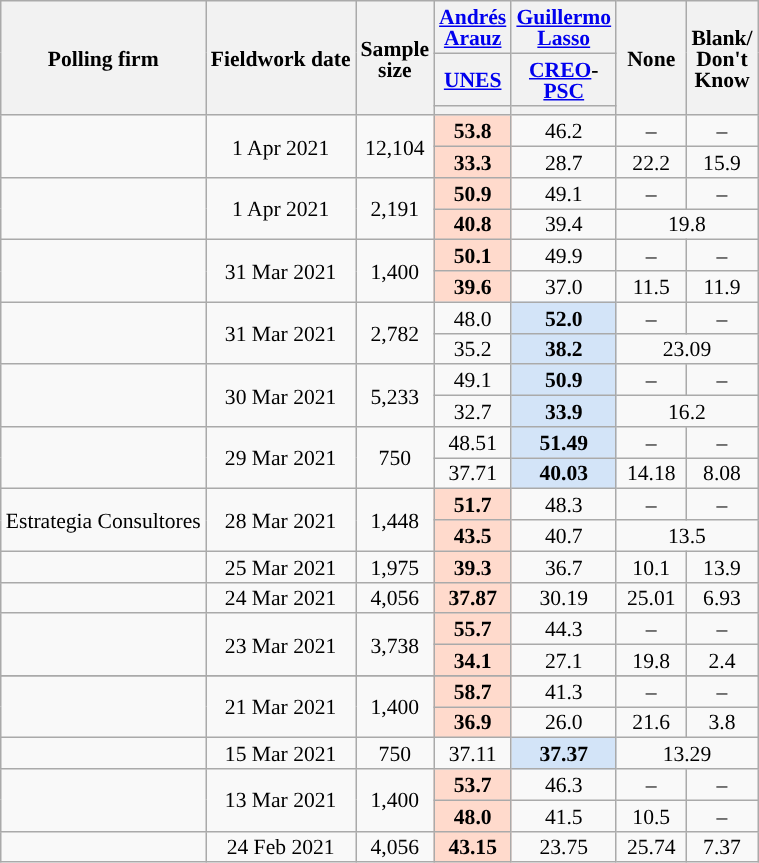<table class="wikitable sortable mw-datatable" style="text-align:center;font-size:90%;line-height:14px;">
<tr>
<th rowspan="3">Polling firm</th>
<th rowspan="3">Fieldwork date</th>
<th rowspan="3">Sample<br>size</th>
<th class="unsortable" style="width:40px;"><a href='#'>Andrés Arauz</a></th>
<th class="unsortable" style="width:40px;"><a href='#'>Guillermo Lasso</a></th>
<th rowspan="3" class="unsortable" style="width:40px;">None</th>
<th rowspan="3" class="unsortable" style="width:40px;">Blank/<br>Don't Know</th>
</tr>
<tr>
<th class="unsortable" style="width:40px;"><a href='#'>UNES</a></th>
<th class="unsortable" style="width:40px;"><a href='#'>CREO</a>-<a href='#'>PSC</a></th>
</tr>
<tr>
<th style="background:"></th>
<th style="background:"></th>
</tr>
<tr>
<td rowspan="2"></td>
<td rowspan="2">1 Apr 2021</td>
<td rowspan="2">12,104</td>
<td style="background:#FFDACC;"><strong>53.8</strong></td>
<td>46.2</td>
<td>–</td>
<td>–</td>
</tr>
<tr>
<td style="background:#FFDACC;"><strong>33.3</strong></td>
<td>28.7</td>
<td>22.2</td>
<td>15.9</td>
</tr>
<tr>
<td rowspan="2"></td>
<td rowspan="2">1 Apr 2021</td>
<td rowspan="2">2,191</td>
<td style="background:#FFDACC;"><strong>50.9</strong></td>
<td>49.1</td>
<td>–</td>
<td>–</td>
</tr>
<tr>
<td style="background:#FFDACC;"><strong>40.8</strong></td>
<td>39.4</td>
<td colspan="2">19.8</td>
</tr>
<tr>
<td rowspan="2"></td>
<td rowspan="2">31 Mar 2021</td>
<td rowspan="2">1,400</td>
<td style="background:#FFDACC;"><strong>50.1</strong></td>
<td>49.9</td>
<td>–</td>
<td>–</td>
</tr>
<tr>
<td style="background:#FFDACC;"><strong>39.6</strong></td>
<td>37.0</td>
<td>11.5</td>
<td>11.9</td>
</tr>
<tr>
<td rowspan="2"></td>
<td rowspan="2">31 Mar 2021</td>
<td rowspan="2">2,782</td>
<td>48.0</td>
<td style="background:#D3E4F8;"><strong>52.0</strong></td>
<td>–</td>
<td>–</td>
</tr>
<tr>
<td>35.2</td>
<td style="background:#D3E4F8;"><strong>38.2</strong></td>
<td colspan="2">23.09</td>
</tr>
<tr>
<td rowspan="2"></td>
<td rowspan="2">30 Mar 2021</td>
<td rowspan="2">5,233</td>
<td>49.1</td>
<td style="background:#D3E4F8;"><strong>50.9</strong></td>
<td>–</td>
<td>–</td>
</tr>
<tr>
<td>32.7</td>
<td style="background:#D3E4F8;"><strong>33.9</strong></td>
<td colspan="2">16.2</td>
</tr>
<tr>
<td rowspan="2"></td>
<td rowspan="2">29 Mar 2021</td>
<td rowspan="2">750</td>
<td>48.51</td>
<td style="background:#D3E4F8;"><strong>51.49</strong></td>
<td>–</td>
<td>–</td>
</tr>
<tr>
<td>37.71</td>
<td style="background:#D3E4F8;"><strong>40.03</strong></td>
<td>14.18</td>
<td>8.08</td>
</tr>
<tr>
<td rowspan="2">Estrategia Consultores</td>
<td rowspan="2">28 Mar 2021</td>
<td rowspan="2">1,448</td>
<td style="background:#FFDACC;"><strong>51.7</strong></td>
<td>48.3</td>
<td>–</td>
<td>–</td>
</tr>
<tr>
<td style="background:#FFDACC;"><strong>43.5</strong></td>
<td>40.7</td>
<td colspan="2">13.5</td>
</tr>
<tr>
<td></td>
<td>25 Mar 2021</td>
<td>1,975</td>
<td style="background:#FFDACC;"><strong>39.3</strong></td>
<td>36.7</td>
<td>10.1</td>
<td>13.9</td>
</tr>
<tr>
<td></td>
<td>24 Mar 2021</td>
<td>4,056</td>
<td style="background:#FFDACC;"><strong>37.87</strong></td>
<td>30.19</td>
<td>25.01</td>
<td>6.93</td>
</tr>
<tr>
<td rowspan="2"></td>
<td rowspan="2">23 Mar 2021</td>
<td rowspan="2">3,738</td>
<td style="background:#FFDACC;"><strong>55.7</strong></td>
<td>44.3</td>
<td>–</td>
<td>–</td>
</tr>
<tr>
<td style="background:#FFDACC;"><strong>34.1</strong></td>
<td>27.1</td>
<td>19.8</td>
<td>2.4</td>
</tr>
<tr>
</tr>
<tr>
<td rowspan="2"></td>
<td rowspan="2">21 Mar 2021</td>
<td rowspan="2">1,400</td>
<td style="background:#FFDACC;"><strong>58.7</strong></td>
<td>41.3</td>
<td>–</td>
<td>–</td>
</tr>
<tr>
<td style="background:#FFDACC;"><strong>36.9</strong></td>
<td>26.0</td>
<td>21.6</td>
<td>3.8</td>
</tr>
<tr>
<td></td>
<td>15 Mar 2021</td>
<td>750</td>
<td>37.11</td>
<td style="background:#D3E4F8;"><strong>37.37</strong></td>
<td colspan="2">13.29</td>
</tr>
<tr>
<td rowspan="2"></td>
<td rowspan="2">13 Mar 2021</td>
<td rowspan="2">1,400</td>
<td style="background:#FFDACC;"><strong>53.7</strong></td>
<td>46.3</td>
<td>–</td>
<td>–</td>
</tr>
<tr>
<td style="background:#FFDACC;"><strong>48.0</strong></td>
<td>41.5</td>
<td>10.5</td>
<td>–</td>
</tr>
<tr>
<td></td>
<td>24 Feb 2021</td>
<td>4,056</td>
<td style="background:#FFDACC;"><strong>43.15</strong></td>
<td>23.75</td>
<td>25.74</td>
<td>7.37</td>
</tr>
</table>
